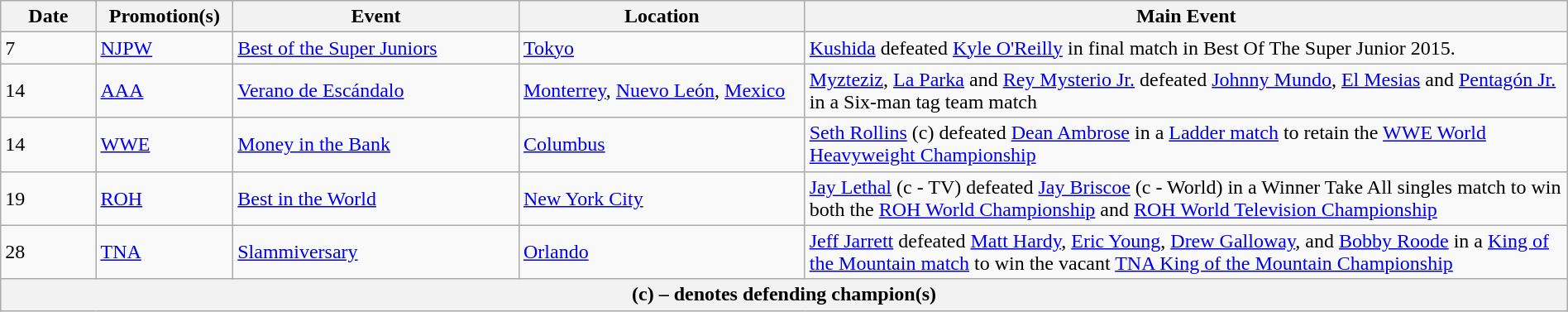<table class="wikitable" style="width:100%;">
<tr>
<th width=5%>Date</th>
<th width=5%>Promotion(s)</th>
<th width=15%>Event</th>
<th width=15%>Location</th>
<th width=40%>Main Event</th>
</tr>
<tr>
<td>7</td>
<td><a href='#'>NJPW</a></td>
<td><a href='#'>Best of the Super Juniors</a></td>
<td><a href='#'>Tokyo</a></td>
<td><a href='#'>Kushida</a> defeated <a href='#'>Kyle O'Reilly</a> in final match in Best Of The Super Junior 2015.</td>
</tr>
<tr>
<td>14</td>
<td><a href='#'>AAA</a></td>
<td><a href='#'>Verano de Escándalo</a></td>
<td><a href='#'>Monterrey</a>, <a href='#'>Nuevo León</a>, <a href='#'>Mexico</a></td>
<td><a href='#'>Myzteziz</a>, <a href='#'>La Parka</a> and <a href='#'>Rey Mysterio Jr.</a> defeated <a href='#'>Johnny Mundo</a>, <a href='#'>El Mesias</a> and <a href='#'>Pentagón Jr.</a> in a Six-man tag team match</td>
</tr>
<tr>
<td>14</td>
<td><a href='#'>WWE</a></td>
<td><a href='#'>Money in the Bank</a></td>
<td><a href='#'>Columbus</a></td>
<td><a href='#'>Seth Rollins</a> (c) defeated <a href='#'>Dean Ambrose</a> in a <a href='#'>Ladder match</a> to retain the <a href='#'>WWE World Heavyweight Championship</a></td>
</tr>
<tr>
<td>19</td>
<td><a href='#'>ROH</a></td>
<td><a href='#'>Best in the World</a></td>
<td><a href='#'>New York City</a></td>
<td><a href='#'>Jay Lethal</a> (c - TV) defeated <a href='#'>Jay Briscoe</a> (c - World) in a Winner Take All singles match to win both the <a href='#'>ROH World Championship</a> and <a href='#'>ROH World Television Championship</a></td>
</tr>
<tr>
<td>28</td>
<td><a href='#'>TNA</a></td>
<td><a href='#'>Slammiversary</a></td>
<td><a href='#'>Orlando</a></td>
<td><a href='#'>Jeff Jarrett</a> defeated <a href='#'>Matt Hardy</a>, <a href='#'>Eric Young</a>, <a href='#'>Drew Galloway</a>, and <a href='#'>Bobby Roode</a> in a <a href='#'>King of the Mountain match</a> to win the vacant <a href='#'>TNA King of the Mountain Championship</a></td>
</tr>
<tr>
<th colspan="6">(c) – denotes defending champion(s)</th>
</tr>
</table>
